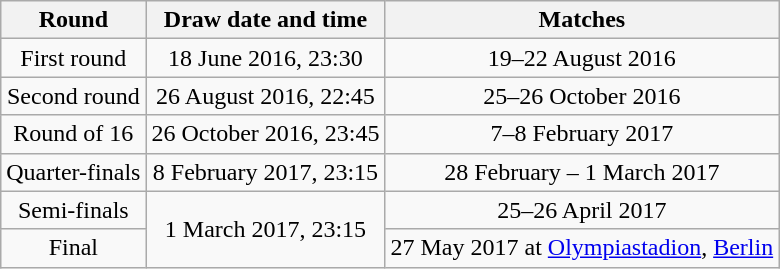<table class="wikitable" style="text-align:center">
<tr>
<th>Round</th>
<th>Draw date and time</th>
<th>Matches</th>
</tr>
<tr>
<td>First round</td>
<td>18 June 2016, 23:30</td>
<td>19–22 August 2016</td>
</tr>
<tr>
<td>Second round</td>
<td>26 August 2016, 22:45</td>
<td>25–26 October 2016</td>
</tr>
<tr>
<td>Round of 16</td>
<td>26 October 2016, 23:45</td>
<td>7–8 February 2017</td>
</tr>
<tr>
<td>Quarter-finals</td>
<td>8 February 2017, 23:15</td>
<td>28 February – 1 March 2017</td>
</tr>
<tr>
<td>Semi-finals</td>
<td rowspan="2">1 March 2017, 23:15</td>
<td>25–26 April 2017</td>
</tr>
<tr>
<td>Final</td>
<td>27 May 2017 at <a href='#'>Olympiastadion</a>, <a href='#'>Berlin</a></td>
</tr>
</table>
